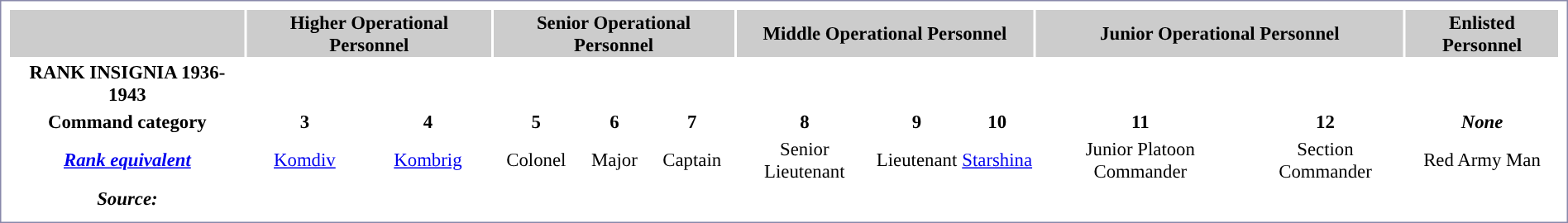<table style="width:100%; border:1px solid #8888aa; background:#fff; padding:5px; font-size:95%; margin:0 12px 12px 0; text-align:center; ">
<tr style="background:#ccc;">
<th></th>
<th colspan="2">Higher Operational Personnel</th>
<th colspan="3">Senior Operational Personnel</th>
<th colspan="3">Middle Operational Personnel</th>
<th colspan="2">Junior Operational Personnel</th>
<th colspan="1">Enlisted Personnel</th>
</tr>
<tr style="text-align:center;">
<th>RANK INSIGNIA 1936-1943</th>
<td></td>
<td></td>
<td></td>
<td></td>
<td></td>
<td></td>
<td></td>
<td></td>
<td></td>
<td></td>
<td></td>
</tr>
<tr style="text-align:center;">
<td><strong>Command category</strong></td>
<td><strong>3</strong></td>
<td><strong>4</strong></td>
<td><strong>5</strong></td>
<td><strong>6</strong></td>
<td><strong>7</strong></td>
<td><strong>8</strong></td>
<td><strong>9</strong></td>
<td><strong>10</strong></td>
<td><strong>11</strong></td>
<td><strong>12</strong></td>
<td><strong><em>None</em></strong></td>
</tr>
<tr style="text-align:center;">
<th><em><a href='#'>Rank equivalent</a></em></th>
<td><a href='#'>Komdiv</a></td>
<td><a href='#'>Kombrig</a></td>
<td>Colonel</td>
<td>Major</td>
<td>Captain</td>
<td>Senior Lieutenant</td>
<td>Lieutenant</td>
<td><a href='#'>Starshina</a></td>
<td>Junior Platoon Commander</td>
<td>Section Commander</td>
<td>Red Army Man</td>
</tr>
<tr>
<td><strong><em>Source:</em></strong> </td>
</tr>
<tr>
</tr>
</table>
